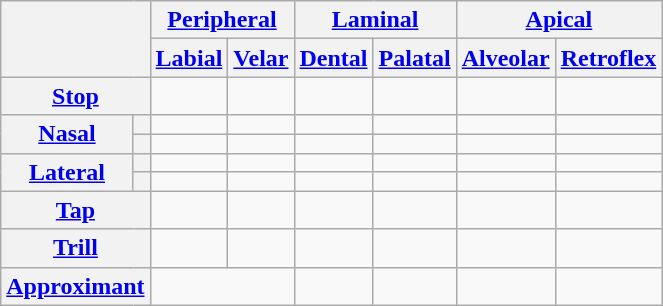<table class="wikitable" style="text-align: center;">
<tr>
<th rowspan="2" colspan="2"></th>
<th colspan="2"><a href='#'>Peripheral</a></th>
<th colspan="2"><a href='#'>Laminal</a></th>
<th colspan="2"><a href='#'>Apical</a></th>
</tr>
<tr>
<th><a href='#'>Labial</a></th>
<th><a href='#'>Velar</a></th>
<th><a href='#'>Dental</a></th>
<th><a href='#'>Palatal</a></th>
<th><a href='#'>Alveolar</a></th>
<th><a href='#'>Retroflex</a></th>
</tr>
<tr>
<th colspan="2"><a href='#'>Stop</a></th>
<td></td>
<td></td>
<td></td>
<td></td>
<td></td>
<td></td>
</tr>
<tr>
<th rowspan="2"><a href='#'>Nasal</a></th>
<th></th>
<td></td>
<td></td>
<td></td>
<td></td>
<td></td>
<td></td>
</tr>
<tr>
<th></th>
<td></td>
<td></td>
<td></td>
<td></td>
<td></td>
<td></td>
</tr>
<tr>
<th rowspan="2"><a href='#'>Lateral</a></th>
<th></th>
<td></td>
<td></td>
<td></td>
<td></td>
<td></td>
<td></td>
</tr>
<tr>
<th></th>
<td></td>
<td></td>
<td></td>
<td></td>
<td></td>
<td></td>
</tr>
<tr>
<th colspan="2"><a href='#'>Tap</a></th>
<td></td>
<td></td>
<td></td>
<td></td>
<td></td>
<td></td>
</tr>
<tr>
<th colspan="2"><a href='#'>Trill</a></th>
<td></td>
<td></td>
<td></td>
<td></td>
<td></td>
<td></td>
</tr>
<tr>
<th colspan="2"><a href='#'>Approximant</a></th>
<td colspan="2"></td>
<td></td>
<td></td>
<td></td>
<td></td>
</tr>
</table>
